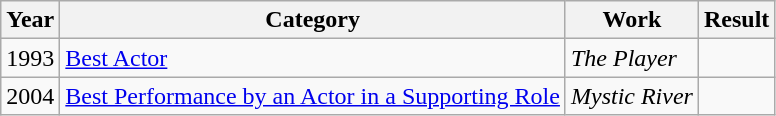<table class="wikitable sortable">
<tr>
<th>Year</th>
<th>Category</th>
<th>Work</th>
<th>Result</th>
</tr>
<tr>
<td>1993</td>
<td><a href='#'>Best Actor</a></td>
<td><em>The Player</em></td>
<td></td>
</tr>
<tr>
<td>2004</td>
<td><a href='#'>Best Performance by an Actor in a Supporting Role</a></td>
<td><em>Mystic River</em></td>
<td></td>
</tr>
</table>
